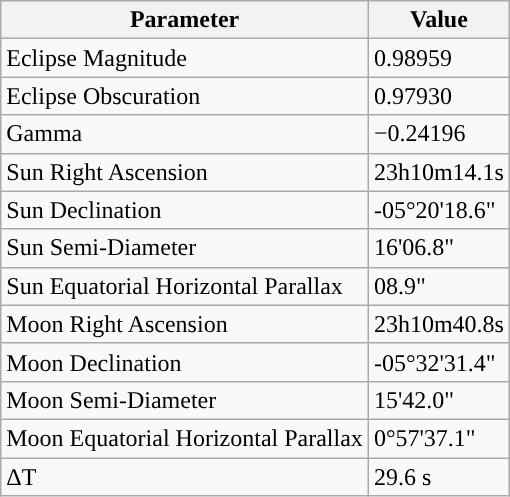<table class="wikitable">
<tr>
<th>Parameter</th>
<th>Value</th>
</tr>
<tr>
<td>Eclipse Magnitude</td>
<td>0.98959</td>
</tr>
<tr>
<td>Eclipse Obscuration</td>
<td>0.97930</td>
</tr>
<tr>
<td>Gamma</td>
<td>−0.24196</td>
</tr>
<tr>
<td>Sun Right Ascension</td>
<td>23h10m14.1s</td>
</tr>
<tr>
<td>Sun Declination</td>
<td>-05°20'18.6"</td>
</tr>
<tr>
<td>Sun Semi-Diameter</td>
<td>16'06.8"</td>
</tr>
<tr>
<td>Sun Equatorial Horizontal Parallax</td>
<td>08.9"</td>
</tr>
<tr>
<td>Moon Right Ascension</td>
<td>23h10m40.8s</td>
</tr>
<tr>
<td>Moon Declination</td>
<td>-05°32'31.4"</td>
</tr>
<tr>
<td>Moon Semi-Diameter</td>
<td>15'42.0"</td>
</tr>
<tr>
<td>Moon Equatorial Horizontal Parallax</td>
<td>0°57'37.1"</td>
</tr>
<tr>
<td>ΔT</td>
<td>29.6 s</td>
</tr>
</table>
